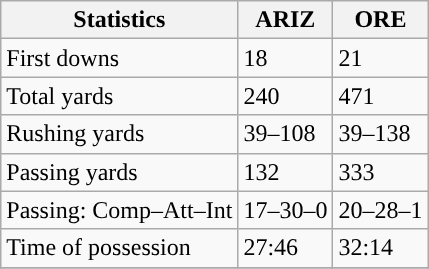<table class="wikitable" style="float: left;">
<tr>
<th>Statistics</th>
<th>ARIZ</th>
<th>ORE</th>
</tr>
<tr>
<td>First downs</td>
<td>18</td>
<td>21</td>
</tr>
<tr>
<td>Total yards</td>
<td>240</td>
<td>471</td>
</tr>
<tr>
<td>Rushing yards</td>
<td>39–108</td>
<td>39–138</td>
</tr>
<tr>
<td>Passing yards</td>
<td>132</td>
<td>333</td>
</tr>
<tr>
<td>Passing: Comp–Att–Int</td>
<td>17–30–0</td>
<td>20–28–1</td>
</tr>
<tr>
<td>Time of possession</td>
<td>27:46</td>
<td>32:14</td>
</tr>
<tr>
</tr>
</table>
